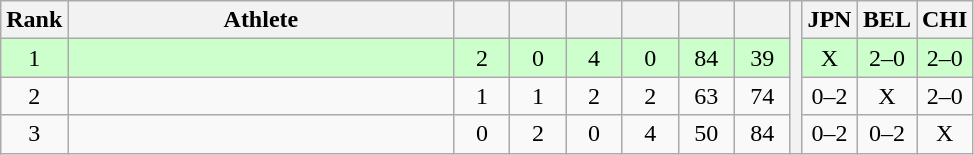<table class="wikitable" style="text-align:center">
<tr>
<th>Rank</th>
<th width=250>Athlete</th>
<th width=30></th>
<th width=30></th>
<th width=30></th>
<th width=30></th>
<th width=30></th>
<th width=30></th>
<th rowspan=4></th>
<th width=30>JPN</th>
<th width=30>BEL</th>
<th width=30>CHI</th>
</tr>
<tr style="background-color:#ccffcc;">
<td>1</td>
<td align=left></td>
<td>2</td>
<td>0</td>
<td>4</td>
<td>0</td>
<td>84</td>
<td>39</td>
<td>X</td>
<td>2–0</td>
<td>2–0</td>
</tr>
<tr>
<td>2</td>
<td align=left></td>
<td>1</td>
<td>1</td>
<td>2</td>
<td>2</td>
<td>63</td>
<td>74</td>
<td>0–2</td>
<td>X</td>
<td>2–0</td>
</tr>
<tr>
<td>3</td>
<td align=left></td>
<td>0</td>
<td>2</td>
<td>0</td>
<td>4</td>
<td>50</td>
<td>84</td>
<td>0–2</td>
<td>0–2</td>
<td>X</td>
</tr>
</table>
